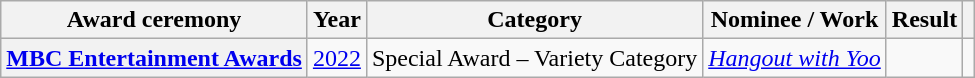<table class="wikitable plainrowheaders">
<tr>
<th scope="col">Award ceremony</th>
<th scope="col">Year</th>
<th scope="col">Category</th>
<th scope="col">Nominee / Work</th>
<th scope="col">Result</th>
<th scope="col" class="unsortable"></th>
</tr>
<tr>
<th scope="row"><a href='#'>MBC Entertainment Awards</a></th>
<td style="text-align:center"><a href='#'>2022</a></td>
<td>Special Award – Variety Category</td>
<td><em><a href='#'>Hangout with Yoo</a></em></td>
<td></td>
<td style="text-align:center"></td>
</tr>
</table>
